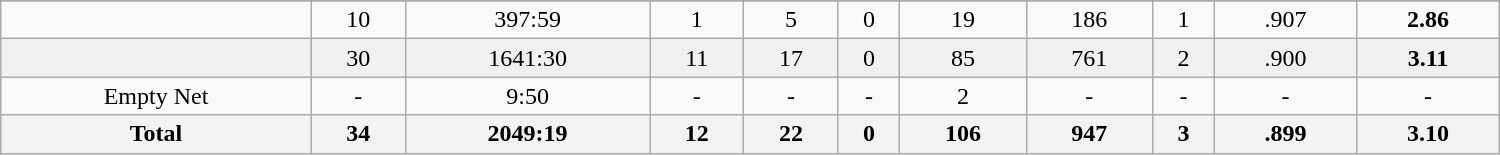<table class="wikitable sortable" width ="1000">
<tr align="center">
</tr>
<tr align="center" bgcolor="">
<td></td>
<td>10</td>
<td>397:59</td>
<td>1</td>
<td>5</td>
<td>0</td>
<td>19</td>
<td>186</td>
<td>1</td>
<td>.907</td>
<td><strong>2.86</strong></td>
</tr>
<tr align="center" bgcolor="f0f0f0">
<td></td>
<td>30</td>
<td>1641:30</td>
<td>11</td>
<td>17</td>
<td>0</td>
<td>85</td>
<td>761</td>
<td>2</td>
<td>.900</td>
<td><strong>3.11</strong></td>
</tr>
<tr align="center" bgcolor="">
<td>Empty Net</td>
<td>-</td>
<td>9:50</td>
<td>-</td>
<td>-</td>
<td>-</td>
<td>2</td>
<td>-</td>
<td>-</td>
<td>-</td>
<td>-</td>
</tr>
<tr>
<th>Total</th>
<th>34</th>
<th>2049:19</th>
<th>12</th>
<th>22</th>
<th>0</th>
<th>106</th>
<th>947</th>
<th>3</th>
<th>.899</th>
<th>3.10</th>
</tr>
</table>
